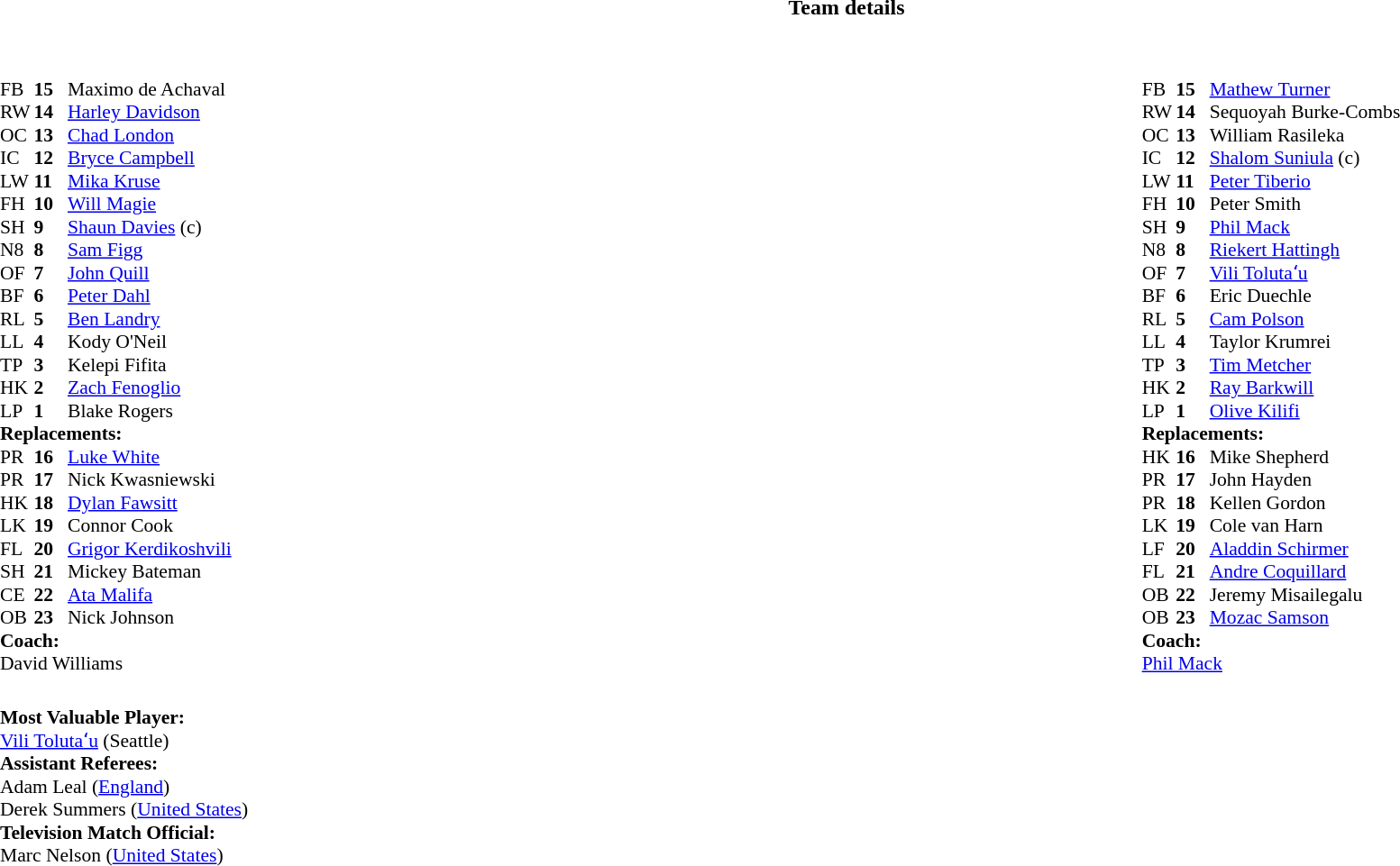<table border="0" width="100%" class="collapsible">
<tr>
<th>Team details</th>
</tr>
<tr>
<td><br><table width="100%">
<tr>
<td valign="top" width="50%"><br><table style="font-size: 90%" cellspacing="0" cellpadding="0">
<tr>
<th width="25"></th>
<th width="25"></th>
</tr>
<tr>
<td>FB</td>
<td><strong>15</strong></td>
<td> Maximo de Achaval</td>
<td></td>
<td></td>
</tr>
<tr>
<td>RW</td>
<td><strong>14</strong></td>
<td> <a href='#'>Harley Davidson</a></td>
<td></td>
<td></td>
</tr>
<tr>
<td>OC</td>
<td><strong>13</strong></td>
<td> <a href='#'>Chad London</a></td>
<td></td>
<td></td>
</tr>
<tr>
<td>IC</td>
<td><strong>12</strong></td>
<td> <a href='#'>Bryce Campbell</a></td>
<td></td>
<td></td>
</tr>
<tr>
<td>LW</td>
<td><strong>11</strong></td>
<td> <a href='#'>Mika Kruse</a></td>
<td></td>
<td></td>
</tr>
<tr>
<td>FH</td>
<td><strong>10</strong></td>
<td> <a href='#'>Will Magie</a></td>
<td></td>
<td></td>
</tr>
<tr>
<td>SH</td>
<td><strong>9</strong></td>
<td> <a href='#'>Shaun Davies</a> (c)</td>
<td></td>
<td></td>
</tr>
<tr>
<td>N8</td>
<td><strong>8</strong></td>
<td> <a href='#'>Sam Figg</a></td>
<td></td>
<td></td>
</tr>
<tr>
<td>OF</td>
<td><strong>7</strong></td>
<td> <a href='#'>John Quill</a></td>
<td></td>
<td></td>
</tr>
<tr>
<td>BF</td>
<td><strong>6</strong></td>
<td> <a href='#'>Peter Dahl</a></td>
<td></td>
<td></td>
</tr>
<tr>
<td>RL</td>
<td><strong>5</strong></td>
<td> <a href='#'>Ben Landry</a></td>
<td></td>
<td></td>
</tr>
<tr>
<td>LL</td>
<td><strong>4</strong></td>
<td> Kody O'Neil</td>
<td></td>
<td></td>
</tr>
<tr>
<td>TP</td>
<td><strong>3</strong></td>
<td> Kelepi Fifita</td>
<td></td>
<td></td>
</tr>
<tr>
<td>HK</td>
<td><strong>2</strong></td>
<td> <a href='#'>Zach Fenoglio</a></td>
<td></td>
<td></td>
</tr>
<tr>
<td>LP</td>
<td><strong>1</strong></td>
<td> Blake Rogers</td>
<td></td>
<td></td>
</tr>
<tr>
<td colspan=3><strong>Replacements:</strong></td>
</tr>
<tr>
<td>PR</td>
<td><strong>16</strong></td>
<td> <a href='#'>Luke White</a></td>
<td></td>
<td></td>
</tr>
<tr>
<td>PR</td>
<td><strong>17</strong></td>
<td> Nick Kwasniewski</td>
<td></td>
<td></td>
</tr>
<tr>
<td>HK</td>
<td><strong>18</strong></td>
<td> <a href='#'>Dylan Fawsitt</a></td>
<td></td>
<td></td>
</tr>
<tr>
<td>LK</td>
<td><strong>19</strong></td>
<td> Connor Cook</td>
<td></td>
<td></td>
</tr>
<tr>
<td>FL</td>
<td><strong>20</strong></td>
<td> <a href='#'>Grigor Kerdikoshvili</a></td>
<td></td>
<td></td>
</tr>
<tr>
<td>SH</td>
<td><strong>21</strong></td>
<td> Mickey Bateman</td>
<td></td>
<td></td>
</tr>
<tr>
<td>CE</td>
<td><strong>22</strong></td>
<td> <a href='#'>Ata Malifa</a></td>
<td></td>
<td></td>
</tr>
<tr>
<td>OB</td>
<td><strong>23</strong></td>
<td> Nick Johnson</td>
<td></td>
<td></td>
</tr>
<tr>
<td colspan=3><strong>Coach:</strong></td>
</tr>
<tr>
<td colspan="4"> David Williams</td>
</tr>
</table>
</td>
<td valign="top" width="50%"><br><table style="font-size: 90%" cellspacing="0" cellpadding="0" align="center">
<tr>
<td colspan="4"></td>
</tr>
<tr>
<th width="25"></th>
<th width="25"></th>
</tr>
<tr>
<td>FB</td>
<td><strong>15</strong></td>
<td> <a href='#'>Mathew Turner</a></td>
<td></td>
<td></td>
</tr>
<tr>
<td>RW</td>
<td><strong>14</strong></td>
<td> Sequoyah Burke-Combs</td>
<td></td>
<td></td>
</tr>
<tr>
<td>OC</td>
<td><strong>13</strong></td>
<td> William Rasileka</td>
<td></td>
<td></td>
</tr>
<tr>
<td>IC</td>
<td><strong>12</strong></td>
<td> <a href='#'>Shalom Suniula</a> (c)</td>
<td></td>
<td></td>
</tr>
<tr>
<td>LW</td>
<td><strong>11</strong></td>
<td> <a href='#'>Peter Tiberio</a></td>
<td></td>
<td></td>
</tr>
<tr>
<td>FH</td>
<td><strong>10</strong></td>
<td> Peter Smith</td>
<td></td>
<td></td>
</tr>
<tr>
<td>SH</td>
<td><strong>9</strong></td>
<td> <a href='#'>Phil Mack</a></td>
<td></td>
<td></td>
</tr>
<tr>
<td>N8</td>
<td><strong>8</strong></td>
<td> <a href='#'>Riekert Hattingh</a></td>
<td></td>
<td></td>
</tr>
<tr>
<td>OF</td>
<td><strong>7</strong></td>
<td> <a href='#'>Vili Tolutaʻu</a></td>
<td></td>
<td></td>
</tr>
<tr>
<td>BF</td>
<td><strong>6</strong></td>
<td> Eric Duechle</td>
<td></td>
<td></td>
</tr>
<tr>
<td>RL</td>
<td><strong>5</strong></td>
<td> <a href='#'>Cam Polson</a></td>
<td></td>
<td></td>
</tr>
<tr>
<td>LL</td>
<td><strong>4</strong></td>
<td> Taylor Krumrei</td>
<td></td>
<td></td>
</tr>
<tr>
<td>TP</td>
<td><strong>3</strong></td>
<td> <a href='#'>Tim Metcher</a></td>
<td></td>
<td></td>
</tr>
<tr>
<td>HK</td>
<td><strong>2</strong></td>
<td> <a href='#'>Ray Barkwill</a></td>
<td></td>
<td></td>
</tr>
<tr>
<td>LP</td>
<td><strong>1</strong></td>
<td> <a href='#'>Olive Kilifi</a></td>
<td></td>
<td></td>
</tr>
<tr>
<td colspan=3><strong>Replacements:</strong></td>
</tr>
<tr>
<td>HK</td>
<td><strong>16</strong></td>
<td> Mike Shepherd</td>
<td></td>
<td></td>
</tr>
<tr>
<td>PR</td>
<td><strong>17</strong></td>
<td> John Hayden</td>
<td></td>
<td></td>
</tr>
<tr>
<td>PR</td>
<td><strong>18</strong></td>
<td> Kellen Gordon</td>
<td></td>
<td></td>
</tr>
<tr>
<td>LK</td>
<td><strong>19</strong></td>
<td> Cole van Harn</td>
<td></td>
<td></td>
</tr>
<tr>
<td>LF</td>
<td><strong>20</strong></td>
<td> <a href='#'>Aladdin Schirmer</a></td>
<td></td>
<td></td>
</tr>
<tr>
<td>FL</td>
<td><strong>21</strong></td>
<td> <a href='#'>Andre Coquillard</a></td>
<td></td>
<td></td>
</tr>
<tr>
<td>OB</td>
<td><strong>22</strong></td>
<td> Jeremy Misailegalu</td>
<td></td>
<td></td>
</tr>
<tr>
<td>OB</td>
<td><strong>23</strong></td>
<td> <a href='#'>Mozac Samson</a></td>
<td></td>
<td></td>
</tr>
<tr>
<td colspan=3><strong>Coach:</strong></td>
</tr>
<tr>
<td colspan="4"> <a href='#'>Phil Mack</a></td>
</tr>
</table>
</td>
</tr>
</table>
<table width=100% style="font-size: 90%">
<tr>
<td><br><strong>Most Valuable Player:</strong>
<br><a href='#'>Vili Tolutaʻu</a> (Seattle)<br><strong>Assistant Referees:</strong>
<br> Adam Leal (<a href='#'>England</a>)
<br> Derek Summers (<a href='#'>United States</a>)
<br><strong>Television Match Official:</strong>
<br> Marc Nelson (<a href='#'>United States</a>)</td>
</tr>
</table>
</td>
</tr>
</table>
